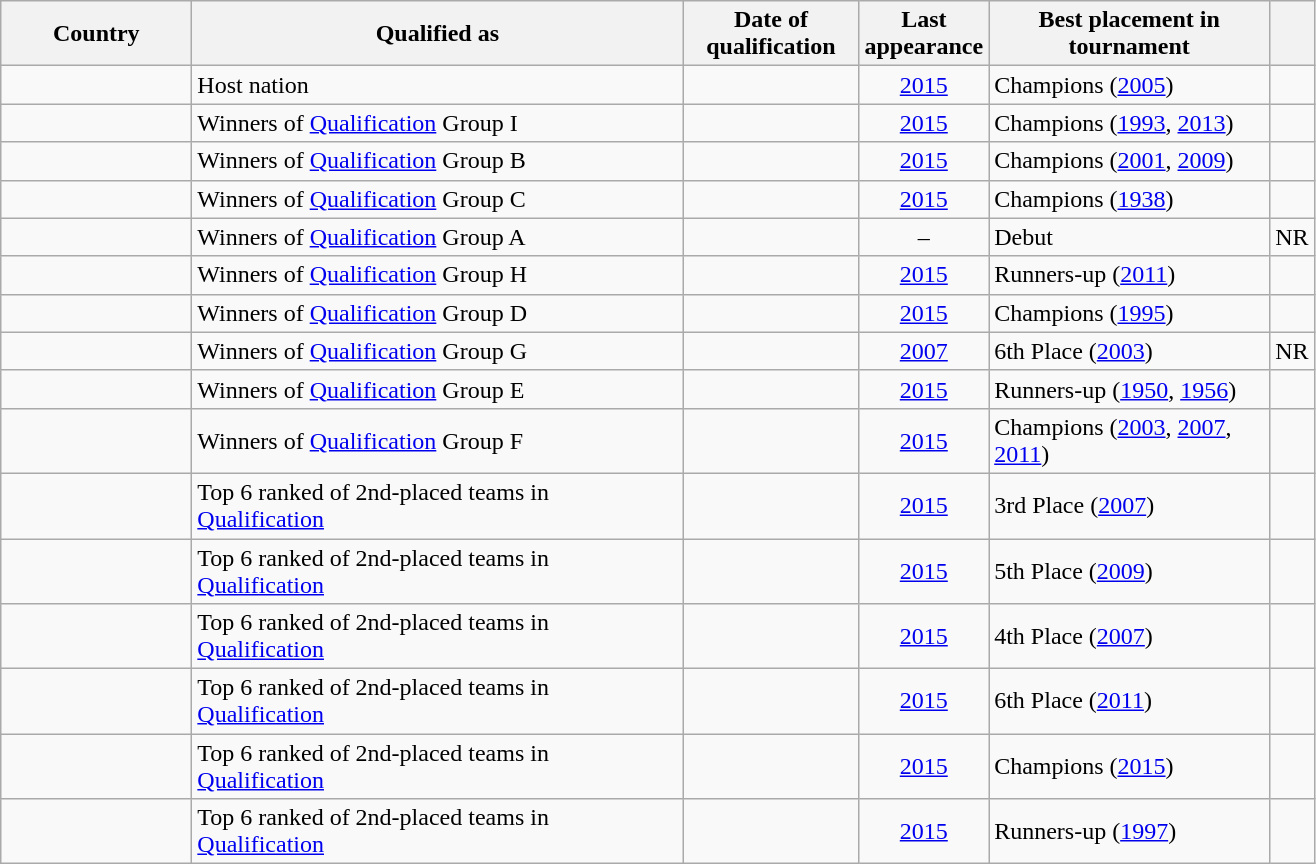<table class="wikitable sortable">
<tr>
<th scope="col" width="120">Country</th>
<th scope="col" width="320">Qualified as</th>
<th scope="col" width="110">Date of qualification</th>
<th scope="col" width="50">Last appearance</th>
<th scope="col" width="180">Best placement in tournament</th>
<th scope="col" width="20"></th>
</tr>
<tr>
<td></td>
<td>Host nation</td>
<td></td>
<td align=center><a href='#'>2015</a></td>
<td>Champions (<a href='#'>2005</a>)</td>
<td align="center"></td>
</tr>
<tr>
<td></td>
<td>Winners of <a href='#'>Qualification</a> Group I</td>
<td></td>
<td align=center><a href='#'>2015</a></td>
<td>Champions (<a href='#'>1993</a>, <a href='#'>2013</a>)</td>
<td align="center"></td>
</tr>
<tr>
<td></td>
<td>Winners of <a href='#'>Qualification</a> Group B</td>
<td></td>
<td align=center><a href='#'>2015</a></td>
<td>Champions (<a href='#'>2001</a>, <a href='#'>2009</a>)</td>
<td align="center"></td>
</tr>
<tr>
<td></td>
<td>Winners of <a href='#'>Qualification</a> Group C</td>
<td></td>
<td align=center><a href='#'>2015</a></td>
<td>Champions (<a href='#'>1938</a>)</td>
<td align="center"></td>
</tr>
<tr>
<td></td>
<td>Winners of <a href='#'>Qualification</a> Group A</td>
<td></td>
<td align=center>–</td>
<td>Debut</td>
<td align="center">NR</td>
</tr>
<tr>
<td></td>
<td>Winners of <a href='#'>Qualification</a> Group H</td>
<td></td>
<td align=center><a href='#'>2015</a></td>
<td>Runners-up (<a href='#'>2011</a>)</td>
<td align="center"></td>
</tr>
<tr>
<td></td>
<td>Winners of <a href='#'>Qualification</a> Group D</td>
<td></td>
<td align=center><a href='#'>2015</a></td>
<td>Champions (<a href='#'>1995</a>)</td>
<td align="center"></td>
</tr>
<tr>
<td></td>
<td>Winners of <a href='#'>Qualification</a> Group G</td>
<td></td>
<td align=center><a href='#'>2007</a></td>
<td>6th Place (<a href='#'>2003</a>)</td>
<td align="center">NR</td>
</tr>
<tr>
<td></td>
<td>Winners of <a href='#'>Qualification</a> Group E</td>
<td></td>
<td align=center><a href='#'>2015</a></td>
<td>Runners-up (<a href='#'>1950</a>, <a href='#'>1956</a>)</td>
<td align="center"></td>
</tr>
<tr>
<td></td>
<td>Winners of <a href='#'>Qualification</a> Group F</td>
<td></td>
<td align=center><a href='#'>2015</a></td>
<td>Champions (<a href='#'>2003</a>, <a href='#'>2007</a>, <a href='#'>2011</a>)</td>
<td align="center"></td>
</tr>
<tr>
<td></td>
<td>Top 6 ranked of 2nd-placed teams in <a href='#'>Qualification</a></td>
<td></td>
<td align=center><a href='#'>2015</a></td>
<td>3rd Place (<a href='#'>2007</a>)</td>
<td align="center"></td>
</tr>
<tr>
<td></td>
<td>Top 6 ranked of 2nd-placed teams in <a href='#'>Qualification</a></td>
<td></td>
<td align=center><a href='#'>2015</a></td>
<td>5th Place (<a href='#'>2009</a>)</td>
<td align="center"></td>
</tr>
<tr>
<td></td>
<td>Top 6 ranked of 2nd-placed teams in <a href='#'>Qualification</a></td>
<td></td>
<td align=center><a href='#'>2015</a></td>
<td>4th Place (<a href='#'>2007</a>)</td>
<td align="center"></td>
</tr>
<tr>
<td></td>
<td>Top 6 ranked of 2nd-placed teams in <a href='#'>Qualification</a></td>
<td></td>
<td align=center><a href='#'>2015</a></td>
<td>6th Place (<a href='#'>2011</a>)</td>
<td align="center"></td>
</tr>
<tr>
<td></td>
<td>Top 6 ranked of 2nd-placed teams in <a href='#'>Qualification</a></td>
<td></td>
<td align=center><a href='#'>2015</a></td>
<td>Champions (<a href='#'>2015</a>)</td>
<td align="center"></td>
</tr>
<tr>
<td></td>
<td>Top 6 ranked of 2nd-placed teams in <a href='#'>Qualification</a></td>
<td></td>
<td align=center><a href='#'>2015</a></td>
<td>Runners-up (<a href='#'>1997</a>)</td>
<td align="center"></td>
</tr>
</table>
